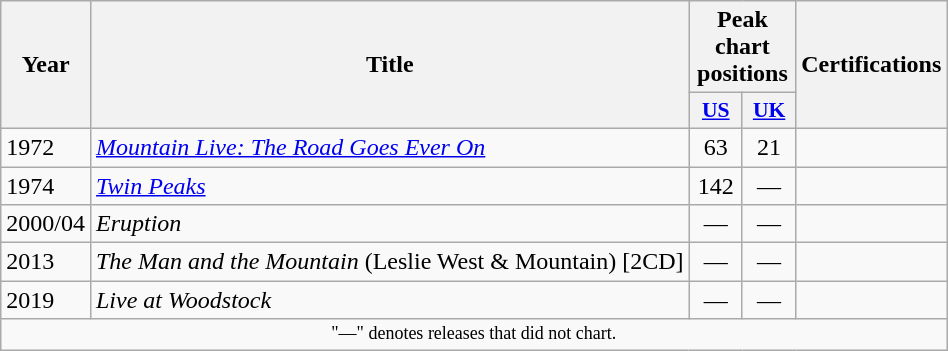<table class="wikitable" style="text-align:center;">
<tr>
<th scope="col" rowspan="2">Year</th>
<th scope="col" rowspan="2">Title</th>
<th scope="col" colspan="2">Peak chart positions</th>
<th scope="col" rowspan="2">Certifications</th>
</tr>
<tr>
<th style="width:2em;font-size:90%;"><a href='#'>US</a><br></th>
<th style="width:2em;font-size:90%;"><a href='#'>UK</a><br></th>
</tr>
<tr>
<td style="text-align:left;">1972</td>
<td style="text-align:left;"><em><a href='#'>Mountain Live: The Road Goes Ever On</a></em></td>
<td style="text-align:center;">63</td>
<td>21</td>
<td style="text-align:center;"></td>
</tr>
<tr>
<td style="text-align:left;">1974</td>
<td style="text-align:left;"><em><a href='#'>Twin Peaks</a></em></td>
<td style="text-align:center;">142</td>
<td>—</td>
<td style="text-align:center;"></td>
</tr>
<tr>
<td style="text-align:left;">2000/04</td>
<td style="text-align:left;"><em>Eruption</em></td>
<td style="text-align:center;">—</td>
<td>—</td>
<td style="text-align:center;"></td>
</tr>
<tr>
<td style="text-align:left;">2013</td>
<td style="text-align:left;"><em>The Man and the Mountain</em> (Leslie West & Mountain) [2CD]</td>
<td style="text-align:center;">—</td>
<td>—</td>
<td style="text-align:center;"></td>
</tr>
<tr>
<td style="text-align:left;">2019</td>
<td style="text-align:left;"><em>Live at Woodstock</em></td>
<td style="text-align:center;">—</td>
<td>—</td>
<td style="text-align:center;"></td>
</tr>
<tr>
<td colspan="5" style="text-align:center; font-size:9pt;">"—" denotes releases that did not chart.</td>
</tr>
</table>
